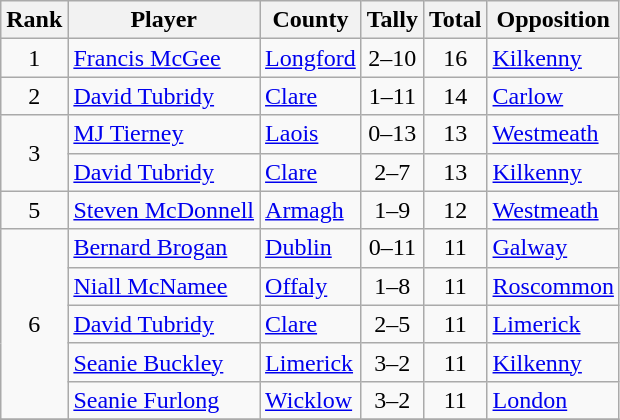<table class="wikitable sortable">
<tr>
<th>Rank</th>
<th>Player</th>
<th>County</th>
<th class="unsortable">Tally</th>
<th>Total</th>
<th>Opposition</th>
</tr>
<tr>
<td rowspan=1 align=center>1</td>
<td><a href='#'>Francis McGee</a></td>
<td> <a href='#'>Longford</a></td>
<td align=center>2–10</td>
<td align=center>16</td>
<td> <a href='#'>Kilkenny</a></td>
</tr>
<tr>
<td rowspan=1 align=center>2</td>
<td><a href='#'>David Tubridy</a></td>
<td> <a href='#'>Clare</a></td>
<td align=center>1–11</td>
<td align=center>14</td>
<td> <a href='#'>Carlow</a></td>
</tr>
<tr>
<td rowspan=2 align=center>3</td>
<td><a href='#'>MJ Tierney</a></td>
<td> <a href='#'>Laois</a></td>
<td align=center>0–13</td>
<td align=center>13</td>
<td> <a href='#'>Westmeath</a></td>
</tr>
<tr>
<td><a href='#'>David Tubridy</a></td>
<td> <a href='#'>Clare</a></td>
<td align=center>2–7</td>
<td align=center>13</td>
<td> <a href='#'>Kilkenny</a></td>
</tr>
<tr>
<td rowspan=1 align=center>5</td>
<td><a href='#'>Steven McDonnell</a></td>
<td> <a href='#'>Armagh</a></td>
<td align=center>1–9</td>
<td align=center>12</td>
<td> <a href='#'>Westmeath</a></td>
</tr>
<tr>
<td rowspan=5 align=center>6</td>
<td><a href='#'>Bernard Brogan</a></td>
<td> <a href='#'>Dublin</a></td>
<td align=center>0–11</td>
<td align=center>11</td>
<td> <a href='#'>Galway</a></td>
</tr>
<tr>
<td><a href='#'>Niall McNamee</a></td>
<td> <a href='#'>Offaly</a></td>
<td align=center>1–8</td>
<td align=center>11</td>
<td> <a href='#'>Roscommon</a></td>
</tr>
<tr>
<td><a href='#'>David Tubridy</a></td>
<td> <a href='#'>Clare</a></td>
<td align=center>2–5</td>
<td align=center>11</td>
<td> <a href='#'>Limerick</a></td>
</tr>
<tr>
<td><a href='#'>Seanie Buckley</a></td>
<td> <a href='#'>Limerick</a></td>
<td align=center>3–2</td>
<td align=center>11</td>
<td> <a href='#'>Kilkenny</a></td>
</tr>
<tr>
<td><a href='#'>Seanie Furlong</a></td>
<td> <a href='#'>Wicklow</a></td>
<td align=center>3–2</td>
<td align=center>11</td>
<td> <a href='#'>London</a></td>
</tr>
<tr>
</tr>
</table>
